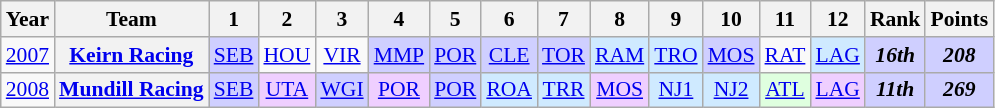<table class="wikitable" style="text-align:center; font-size:90%">
<tr>
<th>Year</th>
<th>Team</th>
<th>1</th>
<th>2</th>
<th>3</th>
<th>4</th>
<th>5</th>
<th>6</th>
<th>7</th>
<th>8</th>
<th>9</th>
<th>10</th>
<th>11</th>
<th>12</th>
<th>Rank</th>
<th>Points</th>
</tr>
<tr>
<td><a href='#'>2007</a></td>
<th><a href='#'>Keirn Racing</a></th>
<td style="background-color:#CFCFFF"><a href='#'>SEB</a><br></td>
<td><a href='#'>HOU</a></td>
<td><a href='#'>VIR</a></td>
<td style="background-color:#CFCFFF"><a href='#'>MMP</a><br></td>
<td style="background-color:#CFCFFF"><a href='#'>POR</a><br></td>
<td style="background-color:#CFCFFF"><a href='#'>CLE</a><br></td>
<td style="background-color:#CFCFFF"><a href='#'>TOR</a><br></td>
<td style="background-color:#CFEAFF"><a href='#'>RAM</a><br></td>
<td style="background-color:#CFEAFF"><a href='#'>TRO</a><br></td>
<td style="background-color:#CFCFFF"><a href='#'>MOS</a><br></td>
<td><a href='#'>RAT</a></td>
<td style="background-color:#CFEAFF"><a href='#'>LAG</a><br></td>
<td style="background-color:#CFCFFF"><strong><em>16th</em></strong></td>
<td style="background-color:#CFCFFF"><strong><em>208</em></strong></td>
</tr>
<tr>
<td><a href='#'>2008</a></td>
<th><a href='#'>Mundill Racing</a></th>
<td style="background:#CFCFFF;"><a href='#'>SEB</a><br> </td>
<td style="background:#EFCFFF;"><a href='#'>UTA</a><br> </td>
<td style="background:#CFCFFF;"><a href='#'>WGI</a><br> </td>
<td style="background:#EFCFFF;"><a href='#'>POR</a><br> </td>
<td style="background:#CFCFFF;"><a href='#'>POR</a> <br></td>
<td style="background:#CFEAFF;"><a href='#'>ROA</a><br> </td>
<td style="background:#CFEAFF;"><a href='#'>TRR</a><br></td>
<td style="background:#EFCFFF;"><a href='#'>MOS</a><br> </td>
<td style="background:#CFEAFF;"><a href='#'>NJ1</a><br> </td>
<td style="background:#CFEAFF;"><a href='#'>NJ2</a><br> </td>
<td style="background:#DFFFDF;"><a href='#'>ATL</a><br> </td>
<td style="background:#EFCFFF;"><a href='#'>LAG</a><br> </td>
<td style="background:#CFCFFF;"><strong><em>11th</em></strong></td>
<td style="background:#CFCFFF;"><strong><em>269</em></strong></td>
</tr>
</table>
